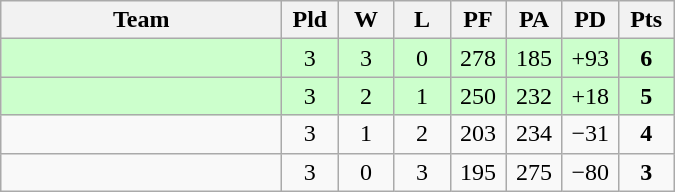<table class=wikitable style="text-align:center">
<tr>
<th width=180>Team</th>
<th width=30>Pld</th>
<th width=30>W</th>
<th width=30>L</th>
<th width=30>PF</th>
<th width=30>PA</th>
<th width=30>PD</th>
<th width=30>Pts</th>
</tr>
<tr align=center bgcolor="#ccffcc">
<td align=left></td>
<td>3</td>
<td>3</td>
<td>0</td>
<td>278</td>
<td>185</td>
<td>+93</td>
<td><strong>6</strong></td>
</tr>
<tr align=center bgcolor="#ccffcc">
<td align=left></td>
<td>3</td>
<td>2</td>
<td>1</td>
<td>250</td>
<td>232</td>
<td>+18</td>
<td><strong>5</strong></td>
</tr>
<tr align=center>
<td align=left></td>
<td>3</td>
<td>1</td>
<td>2</td>
<td>203</td>
<td>234</td>
<td>−31</td>
<td><strong>4</strong></td>
</tr>
<tr align=center>
<td align=left></td>
<td>3</td>
<td>0</td>
<td>3</td>
<td>195</td>
<td>275</td>
<td>−80</td>
<td><strong>3</strong></td>
</tr>
</table>
